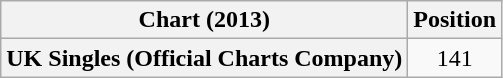<table class="wikitable plainrowheaders" style="text-align:center">
<tr>
<th>Chart (2013)</th>
<th>Position</th>
</tr>
<tr>
<th scope="row">UK Singles (Official Charts Company)</th>
<td>141</td>
</tr>
</table>
